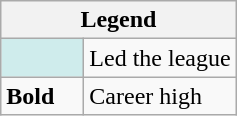<table class="wikitable mw-collapsible mw-collapsed">
<tr>
<th colspan="2">Legend</th>
</tr>
<tr>
<td style="background:#cfecec; width:3em;"></td>
<td>Led the league</td>
</tr>
<tr>
<td><strong>Bold</strong></td>
<td>Career high</td>
</tr>
</table>
